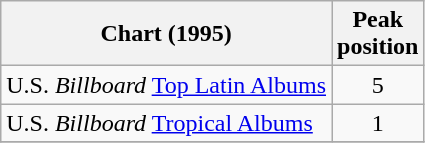<table class="wikitable">
<tr>
<th align="left">Chart (1995)</th>
<th align="left">Peak<br>position</th>
</tr>
<tr>
<td align="left">U.S. <em>Billboard</em> <a href='#'>Top Latin Albums</a></td>
<td align="center">5</td>
</tr>
<tr>
<td align="left">U.S. <em>Billboard</em> <a href='#'>Tropical Albums</a></td>
<td align="center">1</td>
</tr>
<tr>
</tr>
</table>
